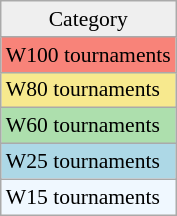<table class=wikitable style=font-size:90%;>
<tr align=center>
<td style="background:#efefef;">Category</td>
</tr>
<tr style="background:#f88379;">
<td>W100 tournaments</td>
</tr>
<tr style="background:#f7e98e;">
<td>W80 tournaments</td>
</tr>
<tr style="background:#addfad;">
<td>W60 tournaments</td>
</tr>
<tr style="background:lightblue;">
<td>W25 tournaments</td>
</tr>
<tr style="background:#f0f8ff;">
<td>W15 tournaments</td>
</tr>
</table>
